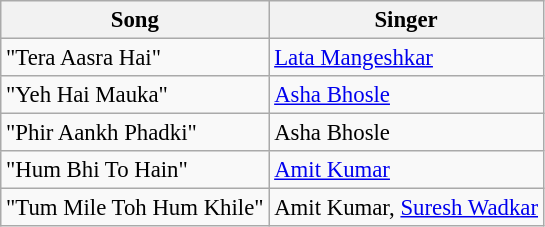<table class="wikitable" style="font-size:95%;">
<tr>
<th>Song</th>
<th>Singer</th>
</tr>
<tr>
<td>"Tera Aasra Hai"</td>
<td><a href='#'>Lata Mangeshkar</a></td>
</tr>
<tr>
<td>"Yeh Hai Mauka"</td>
<td><a href='#'>Asha Bhosle</a></td>
</tr>
<tr>
<td>"Phir Aankh Phadki"</td>
<td>Asha Bhosle</td>
</tr>
<tr>
<td>"Hum Bhi To Hain"</td>
<td><a href='#'>Amit Kumar</a></td>
</tr>
<tr>
<td>"Tum Mile Toh Hum Khile"</td>
<td>Amit Kumar, <a href='#'>Suresh Wadkar</a></td>
</tr>
</table>
